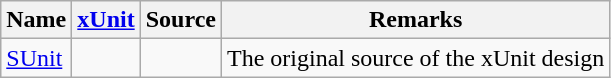<table class="wikitable sortable">
<tr>
<th>Name</th>
<th><a href='#'>xUnit</a></th>
<th>Source</th>
<th>Remarks</th>
</tr>
<tr>
<td><a href='#'>SUnit</a></td>
<td></td>
<td></td>
<td>The original source of the xUnit design</td>
</tr>
</table>
